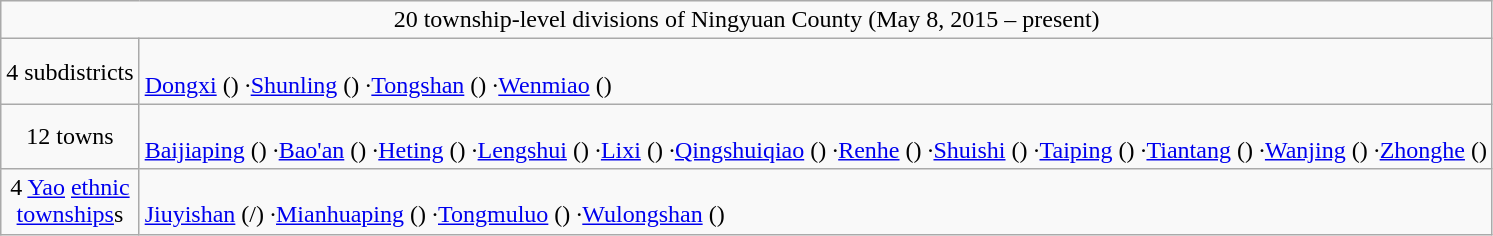<table class="wikitable">
<tr>
<td style="text-align:center;" colspan="2">20 township-level divisions of Ningyuan County (May 8, 2015 – present)</td>
</tr>
<tr align=left>
<td align=center>4 subdistricts</td>
<td><br><a href='#'>Dongxi</a> ()
·<a href='#'>Shunling</a> ()
·<a href='#'>Tongshan</a> ()
·<a href='#'>Wenmiao</a> ()</td>
</tr>
<tr align=left>
<td align=center>12 towns</td>
<td><br><a href='#'>Baijiaping</a> ()
·<a href='#'>Bao'an</a> ()
·<a href='#'>Heting</a> ()
·<a href='#'>Lengshui</a> ()
·<a href='#'>Lixi</a> ()
·<a href='#'>Qingshuiqiao</a> ()
·<a href='#'>Renhe</a> ()
·<a href='#'>Shuishi</a> ()
·<a href='#'>Taiping</a> ()
·<a href='#'>Tiantang</a> ()
·<a href='#'>Wanjing</a> ()
·<a href='#'>Zhonghe</a> ()</td>
</tr>
<tr align=left>
<td align=center>4 <a href='#'>Yao</a> <a href='#'>ethnic <br>townships</a>s</td>
<td><br><a href='#'>Jiuyishan</a> (/)
·<a href='#'>Mianhuaping</a> ()
·<a href='#'>Tongmuluo</a> ()
·<a href='#'>Wulongshan</a> ()</td>
</tr>
</table>
